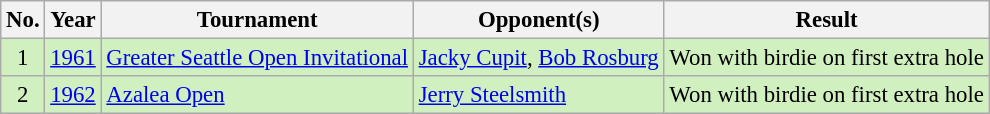<table class="wikitable" style="font-size:95%;">
<tr>
<th>No.</th>
<th>Year</th>
<th>Tournament</th>
<th>Opponent(s)</th>
<th>Result</th>
</tr>
<tr style="background:#D0F0C0;">
<td align=center>1</td>
<td><a href='#'>1961</a></td>
<td><a href='#'>Greater Seattle Open Invitational</a></td>
<td> <a href='#'>Jacky Cupit</a>,  <a href='#'>Bob Rosburg</a></td>
<td>Won with birdie on first extra hole</td>
</tr>
<tr style="background:#D0F0C0;">
<td align=center>2</td>
<td><a href='#'>1962</a></td>
<td><a href='#'>Azalea Open</a></td>
<td> <a href='#'>Jerry Steelsmith</a></td>
<td>Won with birdie on first extra hole</td>
</tr>
</table>
